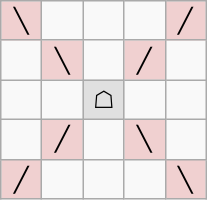<table border="1" class="wikitable">
<tr align=center>
<td width="20" style="background:#f0d0d0;">╲</td>
<td width="20"> </td>
<td width="20"> </td>
<td width="20"> </td>
<td width="20" style="background:#f0d0d0;">╱</td>
</tr>
<tr align=center>
<td> </td>
<td style="background:#f0d0d0;">╲</td>
<td> </td>
<td style="background:#f0d0d0;">╱</td>
<td> </td>
</tr>
<tr align=center>
<td> </td>
<td> </td>
<td style="background:#e0e0e0;">☖</td>
<td> </td>
<td> </td>
</tr>
<tr align=center>
<td> </td>
<td style="background:#f0d0d0;">╱</td>
<td> </td>
<td style="background:#f0d0d0;">╲</td>
<td> </td>
</tr>
<tr align=center>
<td style="background:#f0d0d0;">╱</td>
<td> </td>
<td> </td>
<td> </td>
<td style="background:#f0d0d0;">╲</td>
</tr>
</table>
